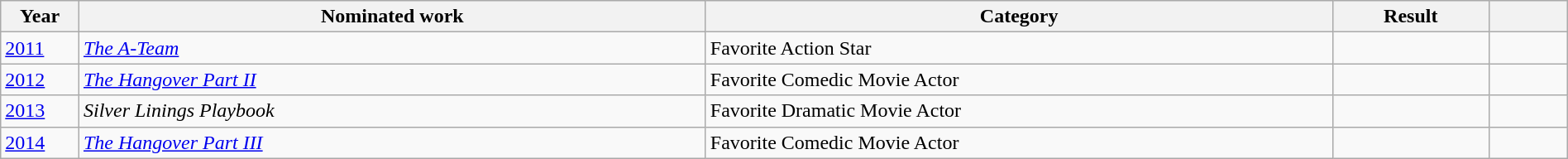<table class="wikitable" style="width:100%;">
<tr>
<th width=5%>Year</th>
<th style="width:40%;">Nominated work</th>
<th style="width:40%;">Category</th>
<th style="width:10%;">Result</th>
<th width=5%></th>
</tr>
<tr>
<td><a href='#'>2011</a></td>
<td><em><a href='#'>The A-Team</a></em></td>
<td>Favorite Action Star</td>
<td></td>
<td style="text-align:center;"></td>
</tr>
<tr>
<td><a href='#'>2012</a></td>
<td><em><a href='#'>The Hangover Part II</a></em></td>
<td>Favorite Comedic Movie Actor</td>
<td></td>
<td style="text-align:center;"></td>
</tr>
<tr>
<td><a href='#'>2013</a></td>
<td><em>Silver Linings Playbook</em></td>
<td>Favorite Dramatic Movie Actor</td>
<td></td>
<td style="text-align:center;"></td>
</tr>
<tr>
<td><a href='#'>2014</a></td>
<td><em><a href='#'>The Hangover Part III</a></em></td>
<td>Favorite Comedic Movie Actor</td>
<td></td>
<td style="text-align:center;"></td>
</tr>
</table>
